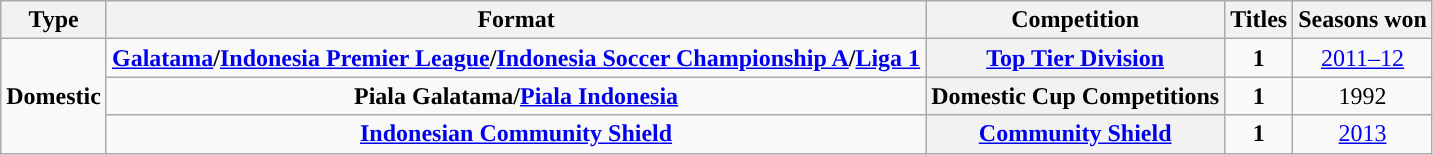<table class="wikitable sortable">
<tr>
<th>Type</th>
<th>Format</th>
<th>Competition</th>
<th>Titles</th>
<th>Seasons won</th>
</tr>
<tr>
<td rowspan="3"><strong>Domestic</strong></td>
<td align="center"><strong><a href='#'>Galatama</a>/<a href='#'>Indonesia Premier League</a>/<a href='#'>Indonesia Soccer Championship A</a>/<a href='#'>Liga 1</a></strong></td>
<th><strong><a href='#'>Top Tier Division</a></strong></th>
<td align="center"><strong>1</strong></td>
<td align="center"><a href='#'>2011–12</a></td>
</tr>
<tr>
<td align="center"><strong>Piala Galatama/<a href='#'>Piala Indonesia</a></strong></td>
<th><strong>Domestic Cup Competitions</strong></th>
<td align="center"><strong>1</strong></td>
<td align="center">1992</td>
</tr>
<tr>
<td align=center><strong><a href='#'>Indonesian Community Shield</a></strong></td>
<th><strong><a href='#'>Community Shield</a></strong></th>
<td align="center"><strong>1</strong></td>
<td align=center><a href='#'>2013</a></td>
</tr>
</table>
